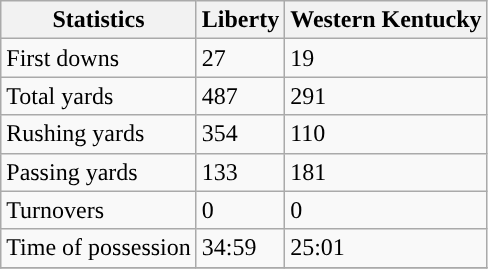<table class="wikitable">
<tr>
<th>Statistics</th>
<th>Liberty</th>
<th>Western Kentucky</th>
</tr>
<tr>
<td>First downs</td>
<td>27</td>
<td>19</td>
</tr>
<tr>
<td>Total yards</td>
<td>487</td>
<td>291</td>
</tr>
<tr>
<td>Rushing yards</td>
<td>354</td>
<td>110</td>
</tr>
<tr>
<td>Passing yards</td>
<td>133</td>
<td>181</td>
</tr>
<tr>
<td>Turnovers</td>
<td>0</td>
<td>0</td>
</tr>
<tr>
<td>Time of possession</td>
<td>34:59</td>
<td>25:01</td>
</tr>
<tr>
</tr>
</table>
